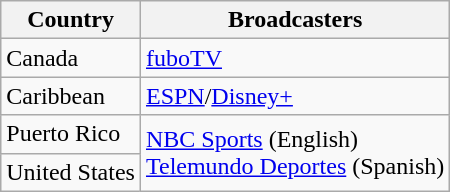<table class="wikitable sortable">
<tr>
<th>Country</th>
<th>Broadcasters</th>
</tr>
<tr>
<td>Canada</td>
<td><a href='#'>fuboTV</a></td>
</tr>
<tr>
<td>Caribbean</td>
<td><a href='#'>ESPN</a>/<a href='#'>Disney+</a></td>
</tr>
<tr>
<td>Puerto Rico</td>
<td rowspan = "2"><a href='#'>NBC Sports</a> (English)<br><a href='#'>Telemundo Deportes</a> (Spanish)</td>
</tr>
<tr>
<td>United States</td>
</tr>
</table>
